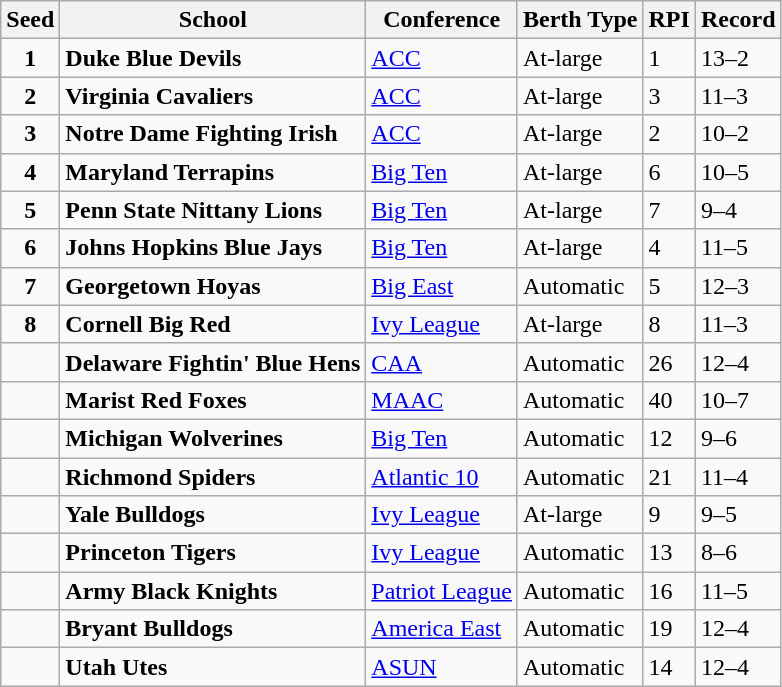<table class="wikitable sortable">
<tr>
<th>Seed</th>
<th>School</th>
<th>Conference</th>
<th>Berth Type</th>
<th>RPI</th>
<th>Record</th>
</tr>
<tr>
<td style="text-align:center"><strong>1</strong></td>
<td style=><strong>Duke Blue Devils</strong></td>
<td><a href='#'>ACC</a></td>
<td>At-large</td>
<td>1</td>
<td>13–2</td>
</tr>
<tr>
<td style="text-align:center"><strong>2</strong></td>
<td style=><strong>Virginia Cavaliers</strong></td>
<td><a href='#'>ACC</a></td>
<td>At-large</td>
<td>3</td>
<td>11–3</td>
</tr>
<tr>
<td style="text-align:center"><strong>3</strong></td>
<td style=><strong>Notre Dame Fighting Irish</strong></td>
<td><a href='#'>ACC</a></td>
<td>At-large</td>
<td>2</td>
<td>10–2</td>
</tr>
<tr>
<td style="text-align:center"><strong>4</strong></td>
<td style=><strong>Maryland Terrapins</strong></td>
<td><a href='#'>Big Ten</a></td>
<td>At-large</td>
<td>6</td>
<td>10–5</td>
</tr>
<tr>
<td style="text-align:center"><strong>5</strong></td>
<td style=><strong>Penn State Nittany Lions</strong></td>
<td><a href='#'>Big Ten</a></td>
<td>At-large</td>
<td>7</td>
<td>9–4</td>
</tr>
<tr>
<td style="text-align:center"><strong>6</strong></td>
<td style=><strong>Johns Hopkins Blue Jays</strong></td>
<td><a href='#'>Big Ten</a></td>
<td>At-large</td>
<td>4</td>
<td>11–5</td>
</tr>
<tr>
<td style="text-align:center"><strong>7</strong></td>
<td style=><strong>Georgetown Hoyas</strong></td>
<td><a href='#'>Big East</a></td>
<td>Automatic</td>
<td>5</td>
<td>12–3</td>
</tr>
<tr>
<td style="text-align:center"><strong>8</strong></td>
<td style=><strong>Cornell Big Red</strong></td>
<td><a href='#'>Ivy League</a></td>
<td>At-large</td>
<td>8</td>
<td>11–3</td>
</tr>
<tr>
<td></td>
<td style=><strong>Delaware Fightin' Blue Hens</strong></td>
<td><a href='#'>CAA</a></td>
<td>Automatic</td>
<td>26</td>
<td>12–4</td>
</tr>
<tr>
<td></td>
<td style=><strong>Marist Red Foxes</strong></td>
<td><a href='#'>MAAC</a></td>
<td>Automatic</td>
<td>40</td>
<td>10–7</td>
</tr>
<tr>
<td></td>
<td style=><strong>Michigan Wolverines</strong></td>
<td><a href='#'>Big Ten</a></td>
<td>Automatic</td>
<td>12</td>
<td>9–6</td>
</tr>
<tr>
<td></td>
<td style=><strong>Richmond Spiders</strong></td>
<td><a href='#'>Atlantic 10</a></td>
<td>Automatic</td>
<td>21</td>
<td>11–4</td>
</tr>
<tr>
<td></td>
<td style=><strong>Yale Bulldogs</strong></td>
<td><a href='#'>Ivy League</a></td>
<td>At-large</td>
<td>9</td>
<td>9–5</td>
</tr>
<tr>
<td></td>
<td style=><strong>Princeton Tigers</strong></td>
<td><a href='#'>Ivy League</a></td>
<td>Automatic</td>
<td>13</td>
<td>8–6</td>
</tr>
<tr>
<td></td>
<td style=><strong>Army Black Knights</strong></td>
<td><a href='#'>Patriot League</a></td>
<td>Automatic</td>
<td>16</td>
<td>11–5</td>
</tr>
<tr>
<td></td>
<td style=><strong>Bryant Bulldogs</strong></td>
<td><a href='#'>America East</a></td>
<td>Automatic</td>
<td>19</td>
<td>12–4</td>
</tr>
<tr>
<td></td>
<td style=><strong>Utah Utes</strong></td>
<td><a href='#'>ASUN</a></td>
<td>Automatic</td>
<td>14</td>
<td>12–4</td>
</tr>
</table>
